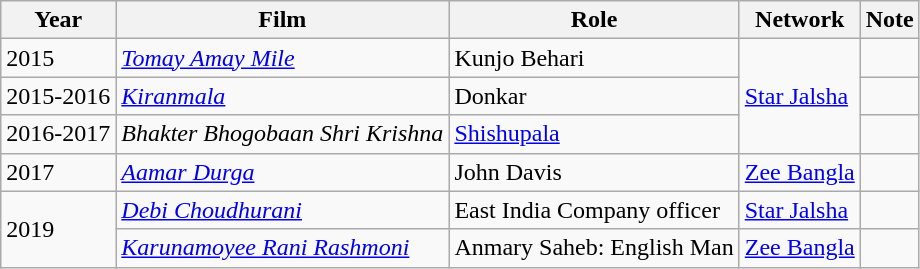<table class="wikitable sortable">
<tr>
<th>Year</th>
<th>Film</th>
<th>Role</th>
<th>Network</th>
<th>Note</th>
</tr>
<tr>
<td>2015</td>
<td><em><a href='#'>Tomay Amay Mile</a></em></td>
<td>Kunjo Behari</td>
<td rowspan="3"><a href='#'>Star Jalsha</a></td>
<td></td>
</tr>
<tr>
<td>2015-2016</td>
<td><em><a href='#'>Kiranmala</a></em></td>
<td>Donkar</td>
<td></td>
</tr>
<tr>
<td>2016-2017</td>
<td><em>Bhakter Bhogobaan Shri Krishna</em></td>
<td><a href='#'>Shishupala</a></td>
<td></td>
</tr>
<tr>
<td>2017</td>
<td><em><a href='#'>Aamar Durga</a></em></td>
<td>John Davis</td>
<td><a href='#'>Zee Bangla</a></td>
<td></td>
</tr>
<tr>
<td rowspan="2">2019</td>
<td><em><a href='#'>Debi Choudhurani</a></em></td>
<td>East India Company officer</td>
<td><a href='#'>Star Jalsha</a></td>
<td></td>
</tr>
<tr>
<td><em><a href='#'>Karunamoyee Rani Rashmoni</a></em></td>
<td>Anmary Saheb: English Man</td>
<td><a href='#'>Zee Bangla</a></td>
<td></td>
</tr>
</table>
